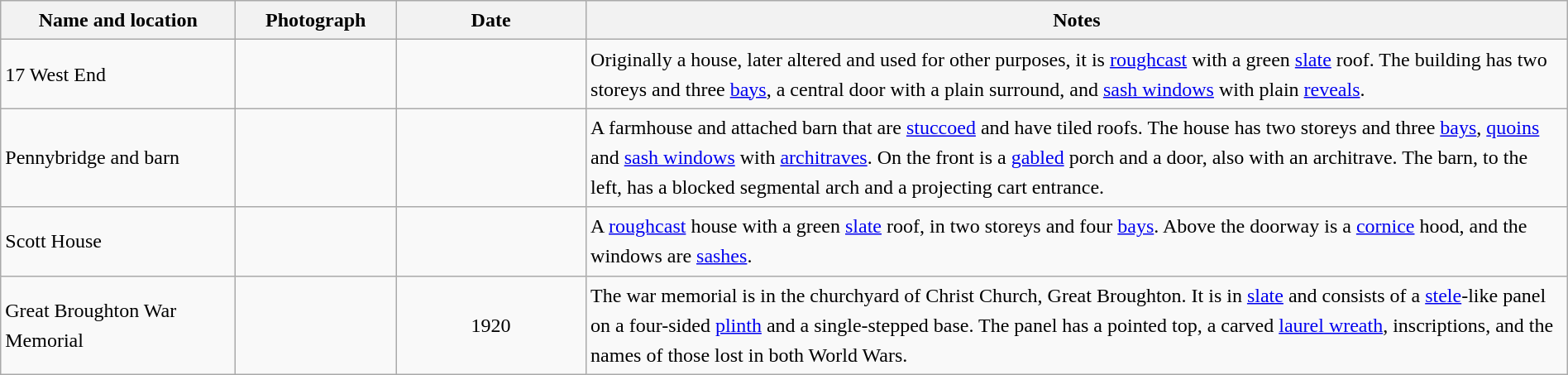<table class="wikitable sortable plainrowheaders" style="width:100%;border:0px;text-align:left;line-height:150%;">
<tr>
<th scope="col"  style="width:150px">Name and location</th>
<th scope="col"  style="width:100px" class="unsortable">Photograph</th>
<th scope="col"  style="width:120px">Date</th>
<th scope="col"  style="width:650px" class="unsortable">Notes</th>
</tr>
<tr>
<td>17 West End<br><small></small></td>
<td></td>
<td align="center"></td>
<td>Originally a house, later altered and used for other purposes, it is <a href='#'>roughcast</a> with a green <a href='#'>slate</a> roof.  The building has two storeys and three <a href='#'>bays</a>, a central door with a plain surround, and <a href='#'>sash windows</a> with plain <a href='#'>reveals</a>.</td>
</tr>
<tr>
<td>Pennybridge and barn<br><small></small></td>
<td></td>
<td align="center"></td>
<td>A farmhouse and attached barn that are <a href='#'>stuccoed</a> and have tiled roofs.  The house has two storeys and three <a href='#'>bays</a>, <a href='#'>quoins</a> and <a href='#'>sash windows</a> with <a href='#'>architraves</a>.  On the front is a <a href='#'>gabled</a> porch and a door, also with an architrave.  The barn, to the left, has a blocked segmental arch and a projecting cart entrance.</td>
</tr>
<tr>
<td>Scott House<br><small></small></td>
<td></td>
<td align="center"></td>
<td>A <a href='#'>roughcast</a> house with a green <a href='#'>slate</a> roof, in two storeys and four <a href='#'>bays</a>.  Above the doorway is a <a href='#'>cornice</a> hood, and the windows are <a href='#'>sashes</a>.</td>
</tr>
<tr>
<td>Great Broughton War Memorial<br><small></small></td>
<td></td>
<td align="center">1920</td>
<td>The war memorial is in the churchyard of Christ Church, Great Broughton.  It is in <a href='#'>slate</a> and consists of a <a href='#'>stele</a>-like panel on a four-sided <a href='#'>plinth</a> and a single-stepped base.  The panel has a pointed top, a carved <a href='#'>laurel wreath</a>, inscriptions, and the names of those lost in both World Wars.</td>
</tr>
<tr>
</tr>
</table>
